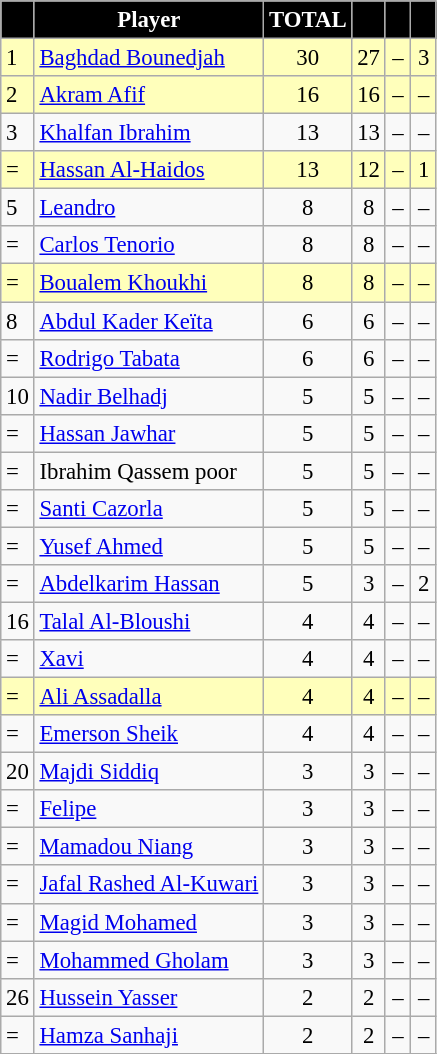<table border="0" class="wikitable" style="text-align:center;font-size:95%">
<tr>
<th scope=col style="color:#FFFFFF; background:#000000;"></th>
<th scope=col style="color:#FFFFFF; background:#000000;">Player</th>
<th scope=col style="color:#FFFFFF; background:#000000;">TOTAL</th>
<th scope=col style="color:#FFFFFF; background:#000000;" width=10><a href='#'></a></th>
<th scope=col style="color:#FFFFFF; background:#000000;" width=10><a href='#'></a></th>
<th scope=col style="color:#FFFFFF; background:#000000;" width=10><a href='#'></a> <a href='#'></a></th>
</tr>
<tr style="background:#ffb">
<td align=left>1</td>
<td align=left> <a href='#'>Baghdad Bounedjah</a></td>
<td align=center>30</td>
<td>27</td>
<td>–</td>
<td>3</td>
</tr>
<tr style="background:#ffb">
<td align=left>2</td>
<td align=left> <a href='#'>Akram Afif</a></td>
<td align=center>16</td>
<td>16</td>
<td>–</td>
<td>–</td>
</tr>
<tr>
<td align=left>3</td>
<td align=left> <a href='#'>Khalfan Ibrahim</a></td>
<td align=center>13</td>
<td>13</td>
<td>–</td>
<td>–</td>
</tr>
<tr style="background:#ffb">
<td align=left>=</td>
<td align=left> <a href='#'>Hassan Al-Haidos</a></td>
<td align=center>13</td>
<td>12</td>
<td>–</td>
<td>1</td>
</tr>
<tr>
<td align=left>5</td>
<td align=left> <a href='#'>Leandro</a></td>
<td align=center>8</td>
<td>8</td>
<td>–</td>
<td>–</td>
</tr>
<tr>
<td align=left>=</td>
<td align=left> <a href='#'>Carlos Tenorio</a></td>
<td align=center>8</td>
<td>8</td>
<td>–</td>
<td>–</td>
</tr>
<tr style="background:#ffb">
<td align=left>=</td>
<td align=left> <a href='#'>Boualem Khoukhi</a></td>
<td>8</td>
<td>8</td>
<td>–</td>
<td>–</td>
</tr>
<tr>
<td align=left>8</td>
<td align=left> <a href='#'>Abdul Kader Keïta</a></td>
<td align=center>6</td>
<td>6</td>
<td>–</td>
<td>–</td>
</tr>
<tr>
<td align=left>=</td>
<td align=left> <a href='#'>Rodrigo Tabata</a></td>
<td align=center>6</td>
<td>6</td>
<td>–</td>
<td>–</td>
</tr>
<tr>
<td align=left>10</td>
<td align=left> <a href='#'>Nadir Belhadj</a></td>
<td align=center>5</td>
<td>5</td>
<td>–</td>
<td>–</td>
</tr>
<tr>
<td align=left>=</td>
<td align=left> <a href='#'>Hassan Jawhar</a></td>
<td>5</td>
<td>5</td>
<td>–</td>
<td>–</td>
</tr>
<tr>
<td align=left>=</td>
<td align=left> Ibrahim Qassem poor</td>
<td>5</td>
<td>5</td>
<td>–</td>
<td>–</td>
</tr>
<tr>
<td align=left>=</td>
<td align=left> <a href='#'>Santi Cazorla</a></td>
<td>5</td>
<td>5</td>
<td>–</td>
<td>–</td>
</tr>
<tr>
<td align=left>=</td>
<td align=left> <a href='#'>Yusef Ahmed</a></td>
<td align=center>5</td>
<td>5</td>
<td>–</td>
<td>–</td>
</tr>
<tr>
<td align=left>=</td>
<td align=left> <a href='#'>Abdelkarim Hassan</a></td>
<td align=center>5</td>
<td>3</td>
<td>–</td>
<td>2</td>
</tr>
<tr>
<td align=left>16</td>
<td align=left> <a href='#'>Talal Al-Bloushi</a></td>
<td align=center>4</td>
<td>4</td>
<td>–</td>
<td>–</td>
</tr>
<tr>
<td align=left>=</td>
<td align=left> <a href='#'>Xavi</a></td>
<td align=center>4</td>
<td>4</td>
<td>–</td>
<td>–</td>
</tr>
<tr style="background:#ffb">
<td align=left>=</td>
<td align=left> <a href='#'>Ali Assadalla</a></td>
<td align=center>4</td>
<td>4</td>
<td>–</td>
<td>–</td>
</tr>
<tr>
<td align=left>=</td>
<td align=left> <a href='#'>Emerson Sheik</a></td>
<td align=center>4</td>
<td>4</td>
<td>–</td>
<td>–</td>
</tr>
<tr>
<td align=left>20</td>
<td align=left> <a href='#'>Majdi Siddiq</a></td>
<td align=center>3</td>
<td>3</td>
<td>–</td>
<td>–</td>
</tr>
<tr>
<td align=left>=</td>
<td align=left> <a href='#'>Felipe</a></td>
<td align=center>3</td>
<td>3</td>
<td>–</td>
<td>–</td>
</tr>
<tr>
<td align=left>=</td>
<td align=left> <a href='#'>Mamadou Niang</a></td>
<td align=center>3</td>
<td>3</td>
<td>–</td>
<td>–</td>
</tr>
<tr>
<td align=left>=</td>
<td align=left> <a href='#'>Jafal Rashed Al-Kuwari</a></td>
<td align=center>3</td>
<td>3</td>
<td>–</td>
<td>–</td>
</tr>
<tr>
<td align=left>=</td>
<td align=left> <a href='#'>Magid Mohamed</a></td>
<td align=center>3</td>
<td>3</td>
<td>–</td>
<td>–</td>
</tr>
<tr>
<td align=left>=</td>
<td align=left> <a href='#'>Mohammed Gholam</a></td>
<td align=center>3</td>
<td>3</td>
<td>–</td>
<td>–</td>
</tr>
<tr>
<td align=left>26</td>
<td align=left> <a href='#'>Hussein Yasser</a></td>
<td align=center>2</td>
<td>2</td>
<td>–</td>
<td>–</td>
</tr>
<tr>
<td align=left>=</td>
<td align=left> <a href='#'>Hamza Sanhaji</a></td>
<td align=center>2</td>
<td>2</td>
<td>–</td>
<td>–</td>
</tr>
<tr>
</tr>
</table>
